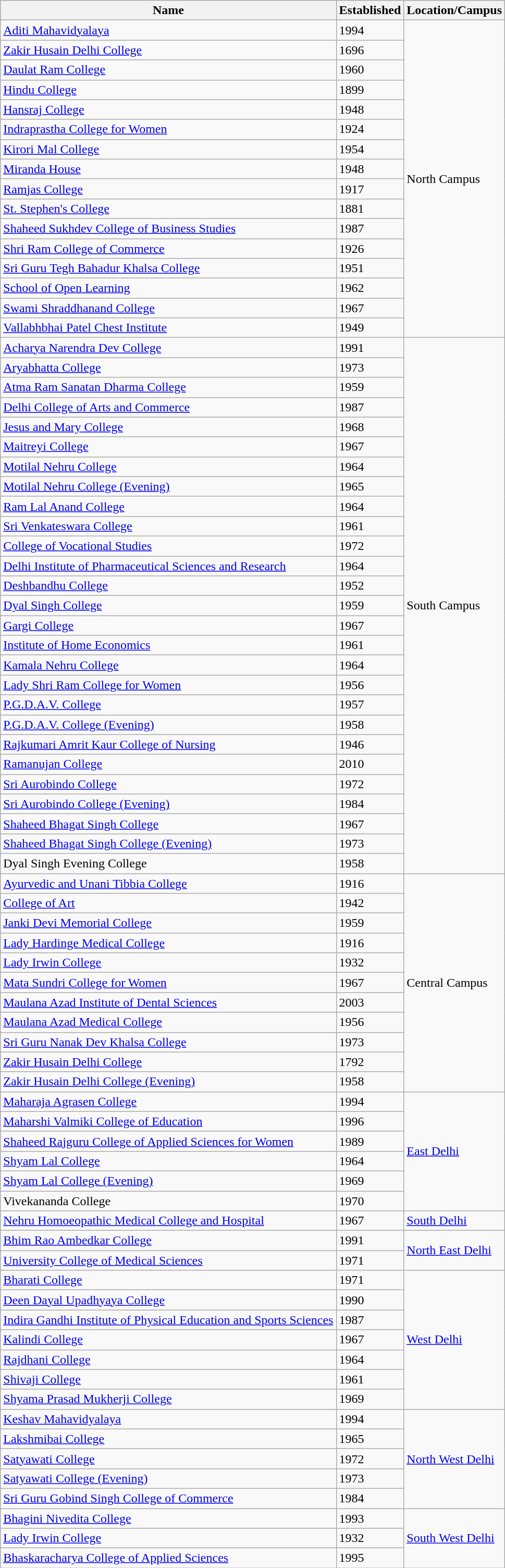<table class="wikitable sortable" style="">
<tr>
<th>Name</th>
<th>Established</th>
<th>Location/Campus</th>
</tr>
<tr>
<td><a href='#'>Aditi Mahavidyalaya</a></td>
<td>1994</td>
<td rowspan="16">North Campus</td>
</tr>
<tr>
<td><a href='#'>Zakir Husain Delhi College</a></td>
<td>1696</td>
</tr>
<tr>
<td><a href='#'>Daulat Ram College</a></td>
<td>1960</td>
</tr>
<tr>
<td><a href='#'>Hindu College</a></td>
<td>1899</td>
</tr>
<tr>
<td><a href='#'>Hansraj College</a></td>
<td>1948</td>
</tr>
<tr>
<td><a href='#'>Indraprastha College for Women</a></td>
<td>1924</td>
</tr>
<tr>
<td><a href='#'>Kirori Mal College</a></td>
<td>1954</td>
</tr>
<tr>
<td><a href='#'>Miranda House</a></td>
<td>1948</td>
</tr>
<tr>
<td><a href='#'>Ramjas College</a></td>
<td>1917</td>
</tr>
<tr>
<td><a href='#'>St. Stephen's College</a></td>
<td>1881</td>
</tr>
<tr>
<td><a href='#'>Shaheed Sukhdev College of Business Studies</a></td>
<td>1987</td>
</tr>
<tr>
<td><a href='#'>Shri Ram College of Commerce</a></td>
<td>1926</td>
</tr>
<tr>
<td><a href='#'>Sri Guru Tegh Bahadur Khalsa College</a></td>
<td>1951</td>
</tr>
<tr>
<td><a href='#'>School of Open Learning</a></td>
<td>1962</td>
</tr>
<tr>
<td><a href='#'>Swami Shraddhanand College</a></td>
<td>1967</td>
</tr>
<tr>
<td><a href='#'>Vallabhbhai Patel Chest Institute</a></td>
<td>1949</td>
</tr>
<tr>
<td><a href='#'>Acharya Narendra Dev College</a></td>
<td>1991</td>
<td rowspan="27">South Campus</td>
</tr>
<tr>
<td><a href='#'>Aryabhatta College</a></td>
<td>1973</td>
</tr>
<tr>
<td><a href='#'>Atma Ram Sanatan Dharma College</a></td>
<td>1959</td>
</tr>
<tr>
<td><a href='#'>Delhi College of Arts and Commerce</a></td>
<td>1987</td>
</tr>
<tr>
<td><a href='#'>Jesus and Mary College</a></td>
<td>1968</td>
</tr>
<tr>
<td><a href='#'>Maitreyi College</a></td>
<td>1967</td>
</tr>
<tr>
<td><a href='#'>Motilal Nehru College</a></td>
<td>1964</td>
</tr>
<tr>
<td><a href='#'>Motilal Nehru College (Evening)</a></td>
<td>1965</td>
</tr>
<tr>
<td><a href='#'>Ram Lal Anand College</a></td>
<td>1964</td>
</tr>
<tr>
<td><a href='#'>Sri Venkateswara College</a></td>
<td>1961</td>
</tr>
<tr>
<td><a href='#'>College of Vocational Studies</a></td>
<td>1972</td>
</tr>
<tr>
<td><a href='#'>Delhi Institute of Pharmaceutical Sciences and Research</a></td>
<td>1964</td>
</tr>
<tr>
<td><a href='#'>Deshbandhu College</a></td>
<td>1952</td>
</tr>
<tr>
<td><a href='#'>Dyal Singh College</a></td>
<td>1959</td>
</tr>
<tr>
<td><a href='#'>Gargi College</a></td>
<td>1967</td>
</tr>
<tr>
<td><a href='#'>Institute of Home Economics</a></td>
<td>1961</td>
</tr>
<tr>
<td><a href='#'>Kamala Nehru College</a></td>
<td>1964</td>
</tr>
<tr>
<td><a href='#'>Lady Shri Ram College for Women</a></td>
<td>1956</td>
</tr>
<tr>
<td><a href='#'>P.G.D.A.V. College</a></td>
<td>1957</td>
</tr>
<tr>
<td><a href='#'>P.G.D.A.V. College (Evening)</a></td>
<td>1958</td>
</tr>
<tr>
<td><a href='#'>Rajkumari Amrit Kaur College of Nursing</a></td>
<td>1946</td>
</tr>
<tr>
<td><a href='#'>Ramanujan College</a></td>
<td>2010</td>
</tr>
<tr>
<td><a href='#'>Sri Aurobindo College</a></td>
<td>1972</td>
</tr>
<tr>
<td><a href='#'>Sri Aurobindo College (Evening)</a></td>
<td>1984</td>
</tr>
<tr>
<td><a href='#'>Shaheed Bhagat Singh College</a></td>
<td>1967</td>
</tr>
<tr>
<td><a href='#'>Shaheed Bhagat Singh College (Evening)</a></td>
<td>1973</td>
</tr>
<tr>
<td>Dyal Singh Evening College</td>
<td>1958</td>
</tr>
<tr>
<td><a href='#'>Ayurvedic and Unani Tibbia College</a></td>
<td>1916</td>
<td rowspan="11">Central Campus</td>
</tr>
<tr>
<td><a href='#'>College of Art</a></td>
<td>1942</td>
</tr>
<tr>
<td><a href='#'>Janki Devi Memorial College</a></td>
<td>1959</td>
</tr>
<tr>
<td><a href='#'>Lady Hardinge Medical College</a></td>
<td>1916</td>
</tr>
<tr>
<td><a href='#'>Lady Irwin College</a></td>
<td>1932</td>
</tr>
<tr>
<td><a href='#'>Mata Sundri College for Women</a></td>
<td>1967</td>
</tr>
<tr>
<td><a href='#'>Maulana Azad Institute of Dental Sciences</a></td>
<td>2003</td>
</tr>
<tr>
<td><a href='#'>Maulana Azad Medical College</a></td>
<td>1956</td>
</tr>
<tr>
<td><a href='#'>Sri Guru Nanak Dev Khalsa College</a></td>
<td>1973</td>
</tr>
<tr>
<td><a href='#'>Zakir Husain Delhi College</a></td>
<td>1792</td>
</tr>
<tr>
<td><a href='#'>Zakir Husain Delhi College (Evening)</a></td>
<td>1958</td>
</tr>
<tr>
<td><a href='#'>Maharaja Agrasen College</a></td>
<td>1994</td>
<td rowspan="6"><a href='#'>East Delhi</a></td>
</tr>
<tr>
<td><a href='#'>Maharshi Valmiki College of Education</a></td>
<td>1996</td>
</tr>
<tr>
<td><a href='#'>Shaheed Rajguru College of Applied Sciences for Women</a></td>
<td>1989</td>
</tr>
<tr>
<td><a href='#'>Shyam Lal College</a></td>
<td>1964</td>
</tr>
<tr>
<td><a href='#'>Shyam Lal College (Evening)</a></td>
<td>1969</td>
</tr>
<tr>
<td>Vivekananda College</td>
<td>1970</td>
</tr>
<tr>
<td><a href='#'>Nehru Homoeopathic Medical College and Hospital</a></td>
<td>1967</td>
<td><a href='#'>South Delhi</a></td>
</tr>
<tr>
<td><a href='#'>Bhim Rao Ambedkar College</a></td>
<td>1991</td>
<td rowspan="2"><a href='#'>North East Delhi</a></td>
</tr>
<tr>
<td><a href='#'>University College of Medical Sciences</a></td>
<td>1971</td>
</tr>
<tr>
<td><a href='#'>Bharati College</a></td>
<td>1971</td>
<td rowspan="7"><a href='#'>West Delhi</a></td>
</tr>
<tr>
<td><a href='#'>Deen Dayal Upadhyaya College</a></td>
<td>1990</td>
</tr>
<tr>
<td><a href='#'>Indira Gandhi Institute of Physical Education and Sports Sciences</a></td>
<td>1987</td>
</tr>
<tr>
<td><a href='#'>Kalindi College</a></td>
<td>1967</td>
</tr>
<tr>
<td><a href='#'>Rajdhani College</a></td>
<td>1964</td>
</tr>
<tr>
<td><a href='#'>Shivaji College</a></td>
<td>1961</td>
</tr>
<tr>
<td><a href='#'>Shyama Prasad Mukherji College</a></td>
<td>1969</td>
</tr>
<tr>
<td><a href='#'>Keshav Mahavidyalaya</a></td>
<td>1994</td>
<td rowspan="5"><a href='#'>North West Delhi</a></td>
</tr>
<tr>
<td><a href='#'>Lakshmibai College</a></td>
<td>1965</td>
</tr>
<tr>
<td><a href='#'>Satyawati College</a></td>
<td>1972</td>
</tr>
<tr>
<td><a href='#'>Satyawati College (Evening)</a></td>
<td>1973</td>
</tr>
<tr>
<td><a href='#'>Sri Guru Gobind Singh College of Commerce</a></td>
<td>1984</td>
</tr>
<tr>
<td><a href='#'>Bhagini Nivedita College</a></td>
<td>1993</td>
<td rowspan="3"><a href='#'>South West Delhi</a></td>
</tr>
<tr>
<td><a href='#'>Lady Irwin College</a></td>
<td>1932</td>
</tr>
<tr>
<td><a href='#'>Bhaskaracharya College of Applied Sciences</a></td>
<td>1995</td>
</tr>
</table>
